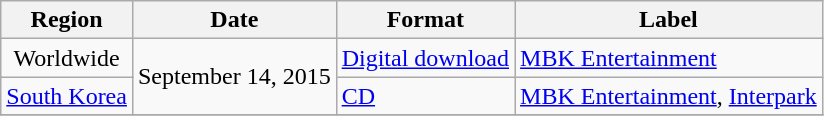<table class="wikitable plainrowheaders">
<tr>
<th scope="col">Region</th>
<th>Date</th>
<th>Format</th>
<th>Label</th>
</tr>
<tr>
<td style="text-align:center;">Worldwide</td>
<td style="text-align:center;" rowspan=3>September 14, 2015</td>
<td rowspan=2><a href='#'>Digital download</a></td>
<td rowspan=2><a href='#'>MBK Entertainment</a></td>
</tr>
<tr>
<td style="text-align:center;" rowspan=2><a href='#'>South Korea</a></td>
</tr>
<tr>
<td><a href='#'>CD</a></td>
<td><a href='#'>MBK Entertainment</a>, <a href='#'>Interpark</a></td>
</tr>
<tr>
</tr>
</table>
